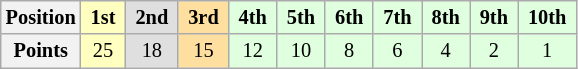<table class="wikitable" style="font-size:85%; text-align:center">
<tr>
<th>Position</th>
<td style="background:#ffffbf"> <strong>1st</strong> </td>
<td style="background:#dfdfdf"> <strong>2nd</strong> </td>
<td style="background:#ffdf9f"> <strong>3rd</strong> </td>
<td style="background:#dfffdf"> <strong>4th</strong> </td>
<td style="background:#dfffdf"> <strong>5th</strong> </td>
<td style="background:#dfffdf"> <strong>6th</strong> </td>
<td style="background:#dfffdf"> <strong>7th</strong> </td>
<td style="background:#dfffdf"> <strong>8th</strong> </td>
<td style="background:#dfffdf"> <strong>9th</strong> </td>
<td style="background:#dfffdf"> <strong>10th</strong> </td>
</tr>
<tr>
<th>Points</th>
<td style="background:#ffffbf">25</td>
<td style="background:#dfdfdf">18</td>
<td style="background:#ffdf9f">15</td>
<td style="background:#dfffdf">12</td>
<td style="background:#dfffdf">10</td>
<td style="background:#dfffdf">8</td>
<td style="background:#dfffdf">6</td>
<td style="background:#dfffdf">4</td>
<td style="background:#dfffdf">2</td>
<td style="background:#dfffdf">1</td>
</tr>
</table>
